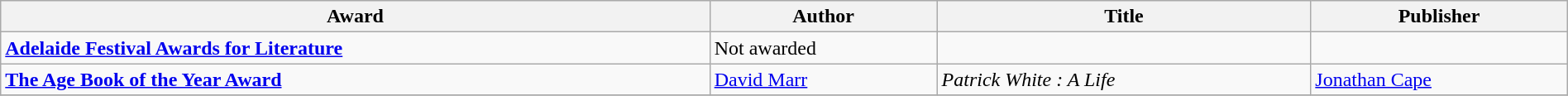<table class="wikitable" width=100%>
<tr>
<th>Award</th>
<th>Author</th>
<th>Title</th>
<th>Publisher</th>
</tr>
<tr>
<td><strong><a href='#'>Adelaide Festival Awards for Literature</a></strong></td>
<td>Not awarded</td>
<td></td>
<td></td>
</tr>
<tr>
<td><strong><a href='#'>The Age Book of the Year Award</a></strong></td>
<td><a href='#'>David Marr</a></td>
<td><em>Patrick White : A Life</em></td>
<td><a href='#'>Jonathan Cape</a></td>
</tr>
<tr>
</tr>
</table>
